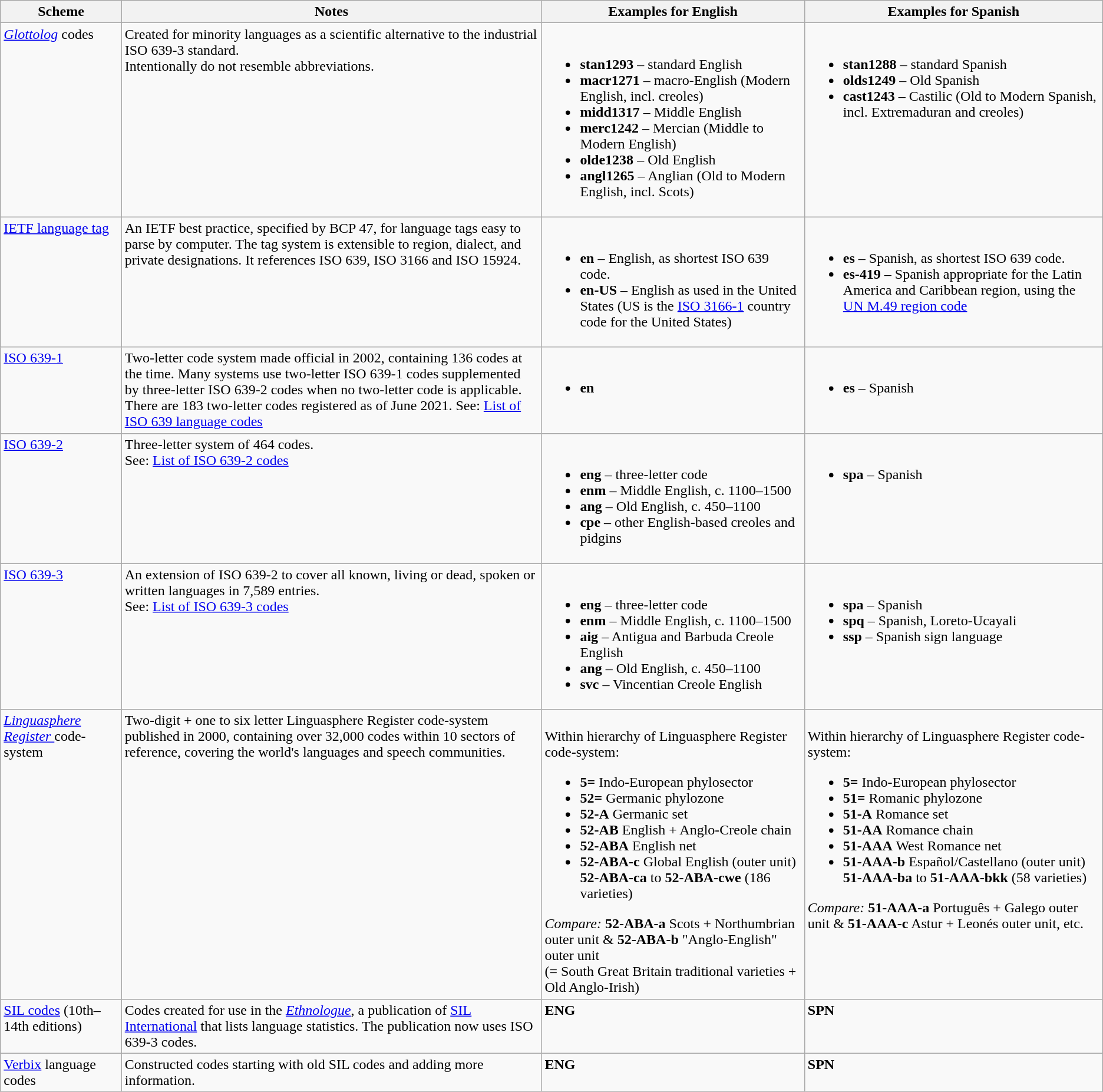<table class="wikitable">
<tr style="vertical-align:top">
<th>Scheme</th>
<th>Notes</th>
<th>Examples for English</th>
<th>Examples for Spanish</th>
</tr>
<tr style="vertical-align:top">
<td><em><a href='#'>Glottolog</a></em> codes</td>
<td>Created for minority languages as a scientific alternative to the industrial ISO 639‑3 standard.<br>Intentionally do not resemble abbreviations.</td>
<td><br><ul><li><strong>stan1293</strong> – standard English</li><li><strong>macr1271</strong> – macro-English (Modern English, incl. creoles)</li><li><strong>midd1317</strong> – Middle English</li><li><strong>merc1242</strong> – Mercian (Middle to Modern English)</li><li><strong>olde1238</strong> – Old English</li><li><strong>angl1265</strong> – Anglian (Old to Modern English, incl. Scots)</li></ul></td>
<td><br><ul><li><strong>stan1288</strong> – standard Spanish</li><li><strong>olds1249</strong> – Old Spanish</li><li><strong>cast1243</strong> – Castilic (Old to Modern Spanish, incl. Extremaduran and creoles)</li></ul></td>
</tr>
<tr style="vertical-align:top">
<td><a href='#'>IETF language tag</a></td>
<td>An IETF best practice, specified by BCP 47, for language tags easy to parse by computer. The tag system is extensible to region, dialect, and private designations. It references ISO 639, ISO 3166 and ISO 15924.</td>
<td><br><ul><li><strong>en</strong> – English, as shortest ISO 639 code.</li><li><strong>en-US</strong> – English as used in the United States (US is the <a href='#'>ISO 3166‑1</a> country code for the United States)</li></ul></td>
<td><br><ul><li><strong>es</strong> – Spanish, as shortest ISO 639 code.</li><li><strong>es-419</strong> – Spanish appropriate for the Latin America and Caribbean region, using the <a href='#'>UN M.49 region code</a></li></ul></td>
</tr>
<tr style="vertical-align:top">
<td><a href='#'>ISO 639‑1</a></td>
<td>Two-letter code system made official in 2002, containing 136 codes at the time. Many systems use two-letter ISO 639‑1 codes supplemented by three-letter ISO 639‑2 codes when no two-letter code is applicable.<br>There are 183 two-letter codes registered as of June 2021.
See: <a href='#'>List of ISO 639 language codes</a></td>
<td><br><ul><li><strong>en</strong></li></ul></td>
<td><br><ul><li><strong>es</strong> – Spanish</li></ul></td>
</tr>
<tr style="vertical-align:top">
<td><a href='#'>ISO 639‑2</a></td>
<td>Three-letter system of 464 codes.<br>See: <a href='#'>List of ISO 639-2 codes</a></td>
<td><br><ul><li><strong>eng</strong> – three-letter code</li><li><strong>enm</strong> – Middle English, c. 1100–1500</li><li><strong>ang</strong> – Old English, c. 450–1100</li><li><strong>cpe</strong> – other English-based creoles and pidgins</li></ul></td>
<td><br><ul><li><strong>spa</strong> – Spanish</li></ul></td>
</tr>
<tr style="vertical-align:top">
<td><a href='#'>ISO 639‑3</a></td>
<td>An extension of ISO 639‑2 to cover all known, living or dead, spoken or written languages in 7,589 entries.<br>See: <a href='#'>List of ISO 639-3 codes</a></td>
<td><br><ul><li><strong>eng</strong> – three-letter code</li><li><strong>enm</strong> – Middle English, c. 1100–1500</li><li><strong>aig</strong> – Antigua and Barbuda Creole English</li><li><strong>ang</strong> – Old English, c. 450–1100</li><li><strong>svc</strong> – Vincentian Creole English</li></ul></td>
<td><br><ul><li><strong>spa</strong> – Spanish</li><li><strong>spq</strong> – Spanish, Loreto-Ucayali</li><li><strong>ssp</strong> – Spanish sign language</li></ul></td>
</tr>
<tr style="vertical-align:top">
<td><em><a href='#'>Linguasphere Register </a></em> code-system</td>
<td>Two-digit + one to six letter Linguasphere Register code-system published in 2000, containing over 32,000 codes within 10 sectors of reference, covering the world's languages and speech communities.</td>
<td><br>Within hierarchy of Linguasphere Register code-system:<ul><li><strong>5=</strong> Indo-European phylosector</li><li><strong>52=</strong> Germanic phylozone</li><li><strong>52-A</strong> Germanic set</li><li><strong>52-AB</strong> English + Anglo-Creole chain</li><li><strong>52-ABA</strong> English net</li><li><strong>52-ABA-c</strong> Global English (outer unit)<br> <strong>52-ABA-ca</strong> to <strong>52-ABA-cwe</strong> (186 varieties)</li></ul><em>Compare:</em> <strong>52-ABA-a</strong> Scots + Northumbrian <br>outer unit &  <strong>52-ABA-b</strong> "Anglo-English" outer unit <br>(= South Great Britain traditional varieties + Old Anglo-Irish)</td>
<td><br>Within hierarchy of Linguasphere Register code-system:<ul><li><strong>5=</strong> Indo-European phylosector</li><li><strong>51=</strong> Romanic phylozone</li><li><strong>51-A</strong> Romance set</li><li><strong>51-AA</strong> Romance chain</li><li><strong>51-AAA</strong> West Romance net</li><li><strong>51-AAA-b</strong> Español/Castellano (outer unit) <br> <strong>51-AAA-ba</strong> to <strong>51-AAA-bkk</strong> (58 varieties)</li></ul><em>Compare:</em> <strong>51-AAA-a</strong> Português + Galego outer unit & <strong>51-AAA-c</strong> Astur + Leonés outer unit, etc.</td>
</tr>
<tr style="vertical-align:top">
<td><a href='#'>SIL codes</a> (10th–14th editions)</td>
<td>Codes created for use in the <em><a href='#'>Ethnologue</a></em>, a publication of <a href='#'>SIL International</a> that lists language statistics. The publication now uses ISO 639‑3 codes.</td>
<td><strong>ENG</strong></td>
<td><strong>SPN</strong></td>
</tr>
<tr style="vertical-align:top">
<td><a href='#'>Verbix</a> language codes</td>
<td>Constructed codes starting with old SIL codes and adding more information.</td>
<td><strong>ENG</strong></td>
<td><strong>SPN</strong></td>
</tr>
</table>
